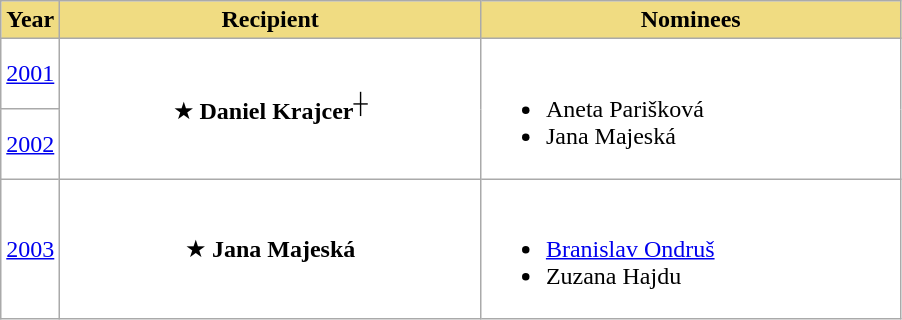<table class=wikitable sortable style="background:white">
<tr>
<th style=background:#F0DC82>Year</th>
<th style=background:#F0DC82 width=273>Recipient</th>
<th style=background:#F0DC82 width=273>Nominees</th>
</tr>
<tr>
<td><a href='#'>2001</a></td>
<td align=center rowspan=2>★ <strong>Daniel Krajcer</strong><sup>┼</sup> <br></td>
<td rowspan=2><br><ul><li>Aneta Parišková</li><li>Jana Majeská</li></ul></td>
</tr>
<tr>
<td><a href='#'>2002</a></td>
</tr>
<tr>
<td><a href='#'>2003</a></td>
<td align=center>★ <strong>Jana Majeská</strong></td>
<td><br><ul><li><a href='#'>Branislav Ondruš</a></li><li>Zuzana Hajdu</li></ul></td>
</tr>
</table>
